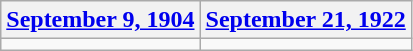<table class=wikitable>
<tr>
<th><a href='#'>September 9, 1904</a></th>
<th><a href='#'>September 21, 1922</a></th>
</tr>
<tr>
<td></td>
<td></td>
</tr>
</table>
